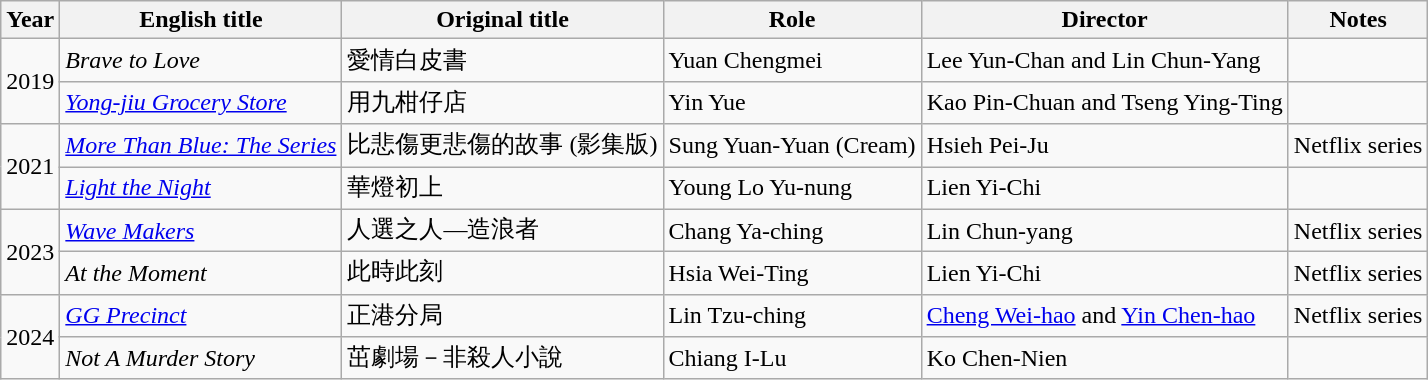<table class="wikitable sortable">
<tr>
<th>Year</th>
<th>English title</th>
<th>Original title</th>
<th>Role</th>
<th>Director</th>
<th class="unsortable">Notes</th>
</tr>
<tr>
<td rowspan="2">2019</td>
<td><em>Brave to Love</em></td>
<td>愛情白皮書</td>
<td>Yuan Chengmei</td>
<td>Lee Yun-Chan and Lin Chun-Yang</td>
<td></td>
</tr>
<tr>
<td><em><a href='#'>Yong-jiu Grocery Store</a></em></td>
<td>用九柑仔店</td>
<td>Yin Yue</td>
<td>Kao Pin-Chuan and Tseng Ying-Ting</td>
<td></td>
</tr>
<tr>
<td rowspan="2">2021</td>
<td><em><a href='#'>More Than Blue: The Series</a></em></td>
<td>比悲傷更悲傷的故事 (影集版)</td>
<td>Sung Yuan-Yuan (Cream)</td>
<td>Hsieh Pei-Ju</td>
<td>Netflix series</td>
</tr>
<tr>
<td><em><a href='#'>Light the Night</a></em></td>
<td>華燈初上</td>
<td>Young Lo Yu-nung</td>
<td>Lien Yi-Chi</td>
<td></td>
</tr>
<tr>
<td rowspan="2">2023</td>
<td><em><a href='#'>Wave Makers</a></em></td>
<td>人選之人—造浪者</td>
<td>Chang Ya-ching</td>
<td>Lin Chun-yang</td>
<td>Netflix series</td>
</tr>
<tr>
<td><em>At the Moment</em></td>
<td>此時此刻</td>
<td>Hsia Wei-Ting</td>
<td>Lien Yi-Chi</td>
<td>Netflix series</td>
</tr>
<tr>
<td rowspan="2">2024</td>
<td><em><a href='#'>GG Precinct</a></em></td>
<td>正港分局</td>
<td>Lin Tzu-ching</td>
<td><a href='#'>Cheng Wei-hao</a> and <a href='#'>Yin Chen-hao</a></td>
<td>Netflix series</td>
</tr>
<tr>
<td><em>Not A Murder Story</em></td>
<td>茁劇場－非殺人小說</td>
<td>Chiang I-Lu</td>
<td>Ko Chen-Nien</td>
<td></td>
</tr>
</table>
